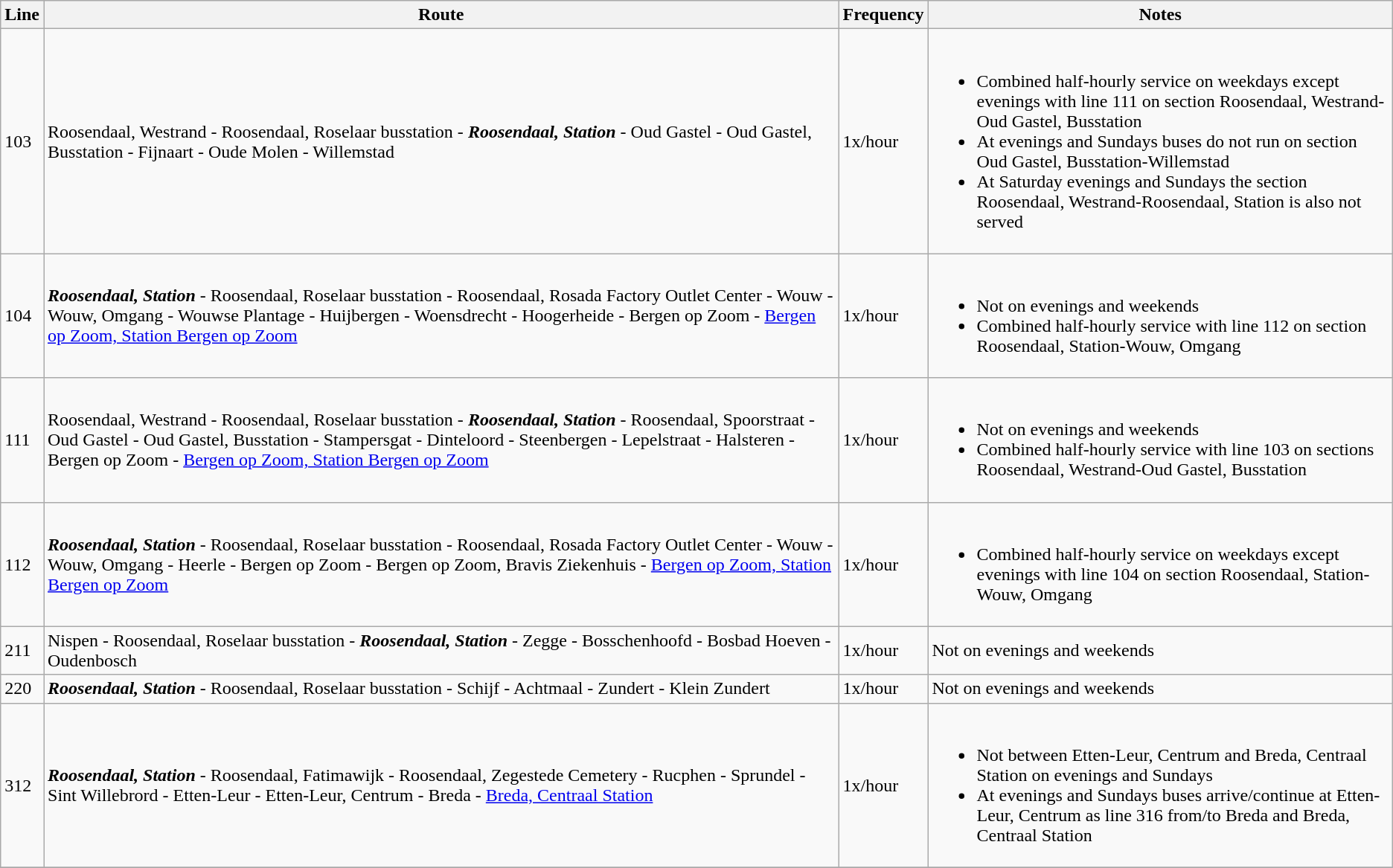<table class="wikitable vatop">
<tr>
<th>Line</th>
<th>Route</th>
<th>Frequency</th>
<th>Notes</th>
</tr>
<tr>
<td>103</td>
<td>Roosendaal, Westrand - Roosendaal, Roselaar busstation - <strong><em>Roosendaal, Station</em></strong> - Oud Gastel - Oud Gastel, Busstation - Fijnaart - Oude Molen - Willemstad</td>
<td>1x/hour</td>
<td><br><ul><li>Combined half-hourly service on weekdays except evenings with line 111 on section Roosendaal, Westrand-Oud Gastel, Busstation</li><li>At evenings and Sundays buses do not run on section Oud Gastel, Busstation-Willemstad</li><li>At Saturday evenings and Sundays the section Roosendaal, Westrand-Roosendaal, Station is also not served</li></ul></td>
</tr>
<tr>
<td>104</td>
<td><strong><em>Roosendaal, Station</em></strong> - Roosendaal, Roselaar busstation - Roosendaal, Rosada Factory Outlet Center - Wouw - Wouw, Omgang - Wouwse Plantage - Huijbergen - Woensdrecht - Hoogerheide - Bergen op Zoom - <a href='#'>Bergen op Zoom, Station Bergen op Zoom</a></td>
<td>1x/hour</td>
<td><br><ul><li>Not on evenings and weekends</li><li>Combined half-hourly service with line 112 on section Roosendaal, Station-Wouw, Omgang</li></ul></td>
</tr>
<tr>
<td>111</td>
<td>Roosendaal, Westrand - Roosendaal, Roselaar busstation - <strong><em>Roosendaal, Station</em></strong> - Roosendaal, Spoorstraat - Oud Gastel - Oud Gastel, Busstation - Stampersgat - Dinteloord - Steenbergen - Lepelstraat - Halsteren - Bergen op Zoom - <a href='#'>Bergen op Zoom, Station Bergen op Zoom</a></td>
<td>1x/hour</td>
<td><br><ul><li>Not on evenings and weekends</li><li>Combined half-hourly service with line 103 on sections Roosendaal, Westrand-Oud Gastel, Busstation</li></ul></td>
</tr>
<tr>
<td>112</td>
<td><strong><em>Roosendaal, Station</em></strong> - Roosendaal, Roselaar busstation - Roosendaal, Rosada Factory Outlet Center - Wouw - Wouw, Omgang - Heerle - Bergen op Zoom - Bergen op Zoom, Bravis Ziekenhuis - <a href='#'>Bergen op Zoom, Station Bergen op Zoom</a></td>
<td>1x/hour</td>
<td><br><ul><li>Combined half-hourly service on weekdays except evenings with line 104 on section Roosendaal, Station-Wouw, Omgang</li></ul></td>
</tr>
<tr>
<td>211</td>
<td>Nispen - Roosendaal, Roselaar busstation - <strong><em>Roosendaal, Station</em></strong> - Zegge - Bosschenhoofd - Bosbad Hoeven - Oudenbosch</td>
<td>1x/hour</td>
<td>Not on evenings and weekends</td>
</tr>
<tr>
<td>220</td>
<td><strong><em>Roosendaal, Station</em></strong> - Roosendaal, Roselaar busstation - Schijf - Achtmaal - Zundert - Klein Zundert</td>
<td>1x/hour</td>
<td>Not on evenings and weekends</td>
</tr>
<tr>
<td>312</td>
<td><strong><em>Roosendaal, Station</em></strong> - Roosendaal, Fatimawijk - Roosendaal, Zegestede Cemetery - Rucphen - Sprundel - Sint Willebrord - Etten-Leur - Etten-Leur, Centrum - Breda - <a href='#'>Breda, Centraal Station</a></td>
<td>1x/hour</td>
<td><br><ul><li>Not between Etten-Leur, Centrum and Breda, Centraal Station on evenings and Sundays</li><li>At evenings and Sundays buses arrive/continue at Etten-Leur, Centrum as line 316 from/to Breda and Breda, Centraal Station</li></ul></td>
</tr>
<tr>
</tr>
</table>
